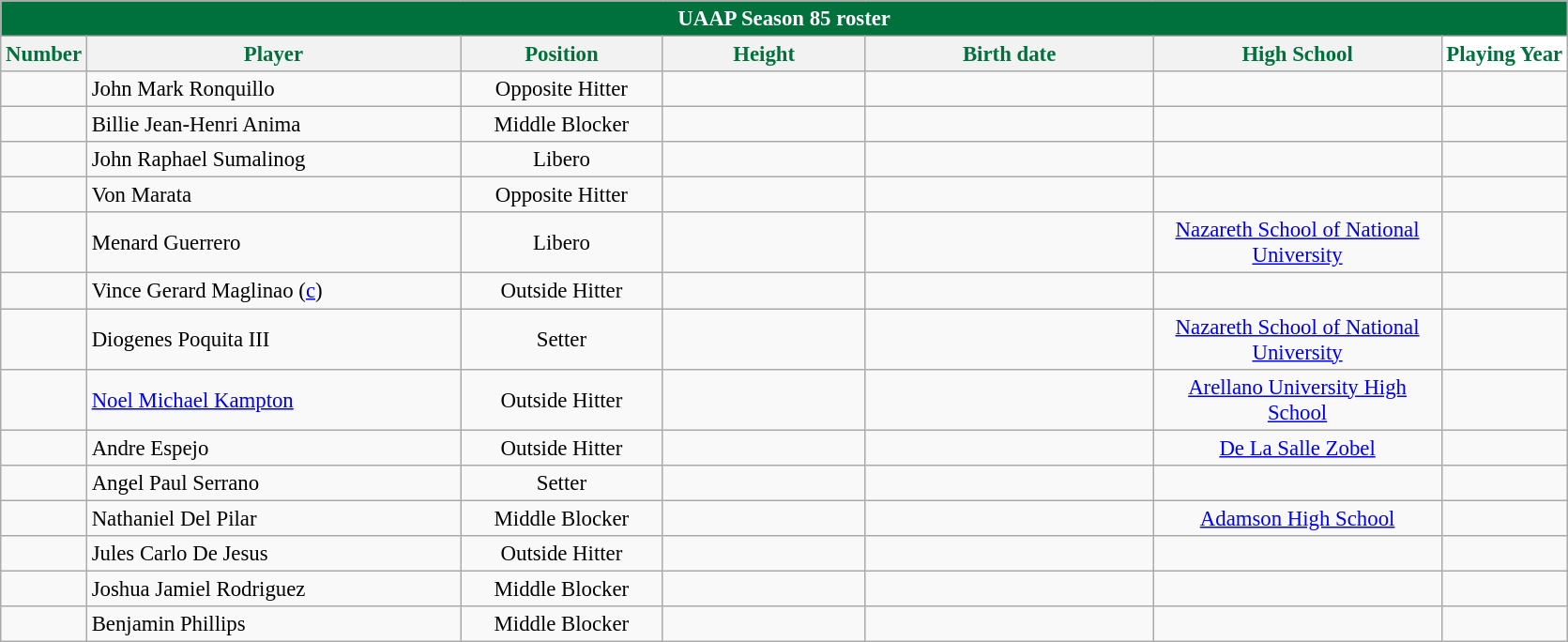<table class="wikitable sortable" style="font-size:95%; text-align:left;">
<tr>
<th colspan="7" style= "background:#00703c; color: white; text-align: center"><strong>UAAP Season 85 roster</strong></th>
</tr>
<tr style="background:#FFFFFF; color: #00703c">
<th style= "align=center; width:1em;">Number</th>
<th style= "align=center;width:17em;">Player</th>
<th style= "align=center; width:9em;">Position</th>
<th style= "align=center; width:9em;">Height</th>
<th style= "align=center; width:13em;">Birth date</th>
<th style= "align=center; width:13em;">High School</th>
<td><strong>Playing Year</strong></td>
</tr>
<tr align=center>
<td></td>
<td align=left>John Mark Ronquillo</td>
<td>Opposite Hitter</td>
<td></td>
<td></td>
<td></td>
<td></td>
</tr>
<tr align=center>
<td></td>
<td align=left>Billie Jean-Henri Anima</td>
<td>Middle Blocker</td>
<td></td>
<td></td>
<td></td>
<td></td>
</tr>
<tr align=center>
<td></td>
<td align=left>John Raphael Sumalinog</td>
<td>Libero</td>
<td></td>
<td></td>
<td></td>
<td></td>
</tr>
<tr align=center>
<td></td>
<td align=left>Von Marata</td>
<td>Opposite Hitter</td>
<td></td>
<td></td>
<td></td>
<td></td>
</tr>
<tr align=center>
<td></td>
<td align=left>Menard Guerrero</td>
<td>Libero</td>
<td></td>
<td></td>
<td><a href='#'>Nazareth School of National University</a></td>
<td></td>
</tr>
<tr align=center>
<td></td>
<td align=left>Vince Gerard Maglinao (<a href='#'>c</a>)</td>
<td>Outside Hitter</td>
<td></td>
<td></td>
<td></td>
<td></td>
</tr>
<tr align=center>
<td></td>
<td align=left>Diogenes Poquita III</td>
<td>Setter</td>
<td></td>
<td align=right></td>
<td><a href='#'>Nazareth School of National University</a></td>
<td></td>
</tr>
<tr align=center>
<td></td>
<td align=left><a href='#'>Noel Michael Kampton</a></td>
<td>Outside Hitter</td>
<td></td>
<td align=right></td>
<td><a href='#'>Arellano University High School</a></td>
<td></td>
</tr>
<tr align=center>
<td></td>
<td align=left>Andre Espejo</td>
<td>Outside Hitter</td>
<td></td>
<td align=right></td>
<td><a href='#'>De La Salle Zobel</a></td>
<td></td>
</tr>
<tr align=center>
<td></td>
<td align=left>Angel Paul Serrano</td>
<td>Setter</td>
<td></td>
<td></td>
<td></td>
<td></td>
</tr>
<tr align=center>
<td></td>
<td align=left>Nathaniel Del Pilar</td>
<td>Middle Blocker</td>
<td></td>
<td align=right></td>
<td><a href='#'>Adamson High School</a></td>
<td></td>
</tr>
<tr align=center>
<td></td>
<td align=left>Jules Carlo De Jesus</td>
<td>Outside Hitter</td>
<td></td>
<td></td>
<td></td>
<td></td>
</tr>
<tr align=center>
<td></td>
<td align=left>Joshua Jamiel Rodriguez</td>
<td>Middle Blocker</td>
<td></td>
<td align=right></td>
<td></td>
<td></td>
</tr>
<tr align=center>
<td></td>
<td align=left>Benjamin Phillips</td>
<td>Middle Blocker</td>
<td></td>
<td></td>
<td></td>
<td></td>
</tr>
</table>
